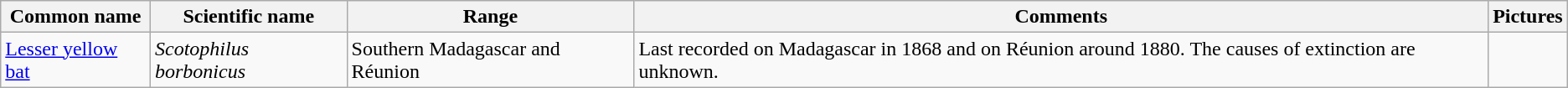<table class="wikitable sortable">
<tr>
<th>Common name</th>
<th>Scientific name</th>
<th>Range</th>
<th class="unsortable">Comments</th>
<th class="unsortable">Pictures</th>
</tr>
<tr>
<td><a href='#'>Lesser yellow bat</a></td>
<td><em>Scotophilus borbonicus</em></td>
<td>Southern Madagascar and Réunion</td>
<td>Last recorded on Madagascar in 1868 and on Réunion around 1880. The causes of extinction are unknown.</td>
<td></td>
</tr>
</table>
